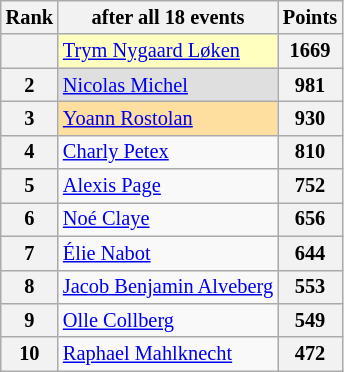<table class="wikitable" style="font-size: 85%;">
<tr>
<th>Rank</th>
<th>after all 18 events</th>
<th>Points</th>
</tr>
<tr>
<th></th>
<td style="background:#ffffbf"> <a href='#'>Trym Nygaard Løken</a> </td>
<th>1669</th>
</tr>
<tr>
<th>2</th>
<td style="background:#dfdfdf"> <a href='#'>Nicolas Michel</a></td>
<th>981</th>
</tr>
<tr>
<th>3</th>
<td style="background:#ffdf9f"> <a href='#'>Yoann Rostolan</a></td>
<th>930</th>
</tr>
<tr>
<th>4</th>
<td> <a href='#'>Charly Petex</a></td>
<th>810</th>
</tr>
<tr>
<th>5</th>
<td> <a href='#'>Alexis Page</a></td>
<th>752</th>
</tr>
<tr>
<th>6</th>
<td> <a href='#'>Noé Claye</a></td>
<th>656</th>
</tr>
<tr>
<th>7</th>
<td> <a href='#'>Élie Nabot</a></td>
<th>644</th>
</tr>
<tr>
<th>8</th>
<td> <a href='#'>Jacob Benjamin Alveberg</a></td>
<th>553</th>
</tr>
<tr>
<th>9</th>
<td> <a href='#'>Olle Collberg</a></td>
<th>549</th>
</tr>
<tr>
<th>10</th>
<td> <a href='#'>Raphael Mahlknecht</a></td>
<th>472</th>
</tr>
</table>
